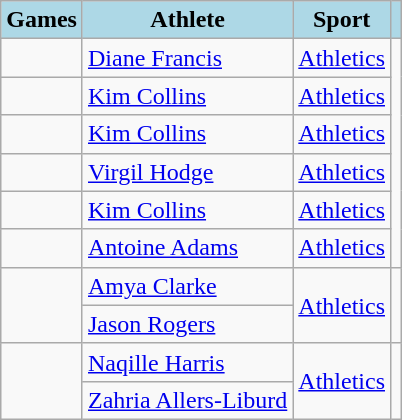<table class="wikitable" style="text-align:left">
<tr>
<th style="background-color:lightblue">Games</th>
<th style="background-color:lightblue">Athlete</th>
<th style="background-color:lightblue">Sport</th>
<th style="background-color:lightblue"></th>
</tr>
<tr>
<td></td>
<td><a href='#'>Diane Francis</a></td>
<td><a href='#'>Athletics</a></td>
<td rowspan=6></td>
</tr>
<tr>
<td></td>
<td><a href='#'>Kim Collins</a></td>
<td><a href='#'>Athletics</a></td>
</tr>
<tr>
<td></td>
<td><a href='#'>Kim Collins</a></td>
<td><a href='#'>Athletics</a></td>
</tr>
<tr>
<td></td>
<td><a href='#'>Virgil Hodge</a></td>
<td><a href='#'>Athletics</a></td>
</tr>
<tr>
<td></td>
<td><a href='#'>Kim Collins</a></td>
<td><a href='#'>Athletics</a></td>
</tr>
<tr>
<td></td>
<td><a href='#'>Antoine Adams</a></td>
<td><a href='#'>Athletics</a></td>
</tr>
<tr>
<td rowspan=2></td>
<td><a href='#'>Amya Clarke</a></td>
<td rowspan=2><a href='#'>Athletics</a></td>
<td rowspan=2></td>
</tr>
<tr>
<td><a href='#'>Jason Rogers</a></td>
</tr>
<tr>
<td rowspan=2></td>
<td><a href='#'>Naqille Harris</a></td>
<td rowspan=2><a href='#'>Athletics</a></td>
<td rowspan=2></td>
</tr>
<tr>
<td><a href='#'>Zahria Allers-Liburd</a></td>
</tr>
</table>
